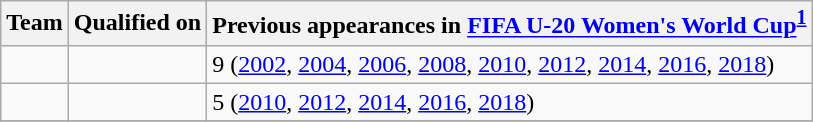<table class="wikitable sortable">
<tr>
<th>Team</th>
<th>Qualified on</th>
<th data-sort-type="number">Previous appearances in <a href='#'>FIFA U-20 Women's World Cup</a><sup><strong><a href='#'>1</a></strong></sup></th>
</tr>
<tr>
<td></td>
<td></td>
<td>9 (<a href='#'>2002</a>, <a href='#'>2004</a>, <a href='#'>2006</a>, <a href='#'>2008</a>, <a href='#'>2010</a>, <a href='#'>2012</a>, <a href='#'>2014</a>, <a href='#'>2016</a>, <a href='#'>2018</a>)</td>
</tr>
<tr>
<td></td>
<td></td>
<td>5 (<a href='#'>2010</a>, <a href='#'>2012</a>, <a href='#'>2014</a>, <a href='#'>2016</a>, <a href='#'>2018</a>)</td>
</tr>
<tr>
</tr>
</table>
